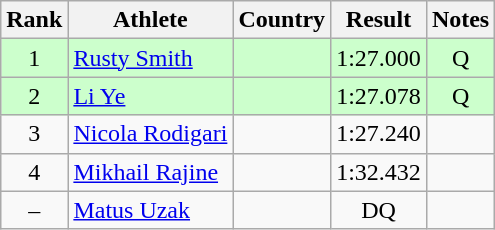<table class="wikitable sortable" style="text-align:center">
<tr>
<th>Rank</th>
<th>Athlete</th>
<th>Country</th>
<th>Result</th>
<th>Notes</th>
</tr>
<tr bgcolor=ccffcc>
<td>1</td>
<td align=left><a href='#'>Rusty Smith</a></td>
<td></td>
<td>1:27.000</td>
<td>Q </td>
</tr>
<tr bgcolor=ccffcc>
<td>2</td>
<td align=left><a href='#'>Li Ye</a></td>
<td></td>
<td>1:27.078</td>
<td>Q</td>
</tr>
<tr>
<td>3</td>
<td align=left><a href='#'>Nicola Rodigari</a></td>
<td></td>
<td>1:27.240</td>
<td></td>
</tr>
<tr>
<td>4</td>
<td align=left><a href='#'>Mikhail Rajine</a></td>
<td></td>
<td>1:32.432</td>
<td></td>
</tr>
<tr>
<td>–</td>
<td align=left><a href='#'>Matus Uzak</a></td>
<td></td>
<td>DQ</td>
<td></td>
</tr>
</table>
